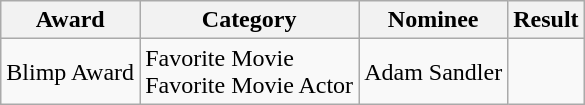<table class="wikitable sortable">
<tr>
<th>Award</th>
<th>Category</th>
<th>Nominee</th>
<th>Result</th>
</tr>
<tr>
<td rowspan="2">Blimp Award</td>
<td>Favorite Movie <br>Favorite Movie Actor</td>
<td>Adam Sandler</td>
<td></td>
</tr>
</table>
